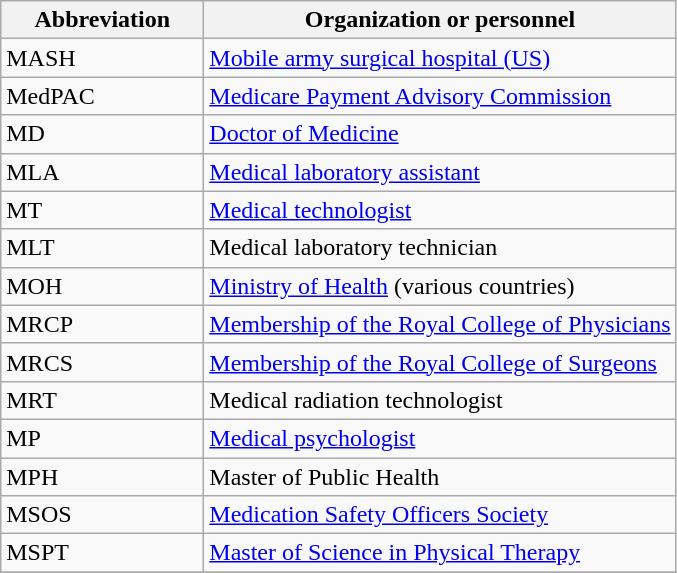<table class="wikitable sortable">
<tr>
<th style="width:8em;">Abbreviation</th>
<th>Organization or personnel</th>
</tr>
<tr>
<td>MASH</td>
<td><a href='#'>Mobile army surgical hospital (US)</a></td>
</tr>
<tr>
<td>MedPAC</td>
<td><a href='#'>Medicare Payment Advisory Commission</a></td>
</tr>
<tr>
<td>MD</td>
<td><a href='#'>Doctor of Medicine</a></td>
</tr>
<tr>
<td>MLA</td>
<td><a href='#'>Medical laboratory assistant</a></td>
</tr>
<tr>
<td>MT</td>
<td><a href='#'>Medical technologist</a></td>
</tr>
<tr>
<td>MLT</td>
<td>Medical laboratory technician</td>
</tr>
<tr>
<td>MOH</td>
<td><a href='#'>Ministry of Health</a> (various countries)</td>
</tr>
<tr>
<td>MRCP</td>
<td><a href='#'>Membership of the Royal College of Physicians</a></td>
</tr>
<tr>
<td>MRCS</td>
<td><a href='#'>Membership of the Royal College of Surgeons</a></td>
</tr>
<tr>
<td>MRT</td>
<td>Medical radiation technologist</td>
</tr>
<tr>
<td>MP</td>
<td><a href='#'>Medical psychologist</a></td>
</tr>
<tr>
<td>MPH</td>
<td>Master of Public Health</td>
</tr>
<tr>
<td>MSOS</td>
<td><a href='#'>Medication Safety Officers Society</a></td>
</tr>
<tr>
<td>MSPT</td>
<td><a href='#'>Master of Science in Physical Therapy</a></td>
</tr>
<tr>
</tr>
</table>
